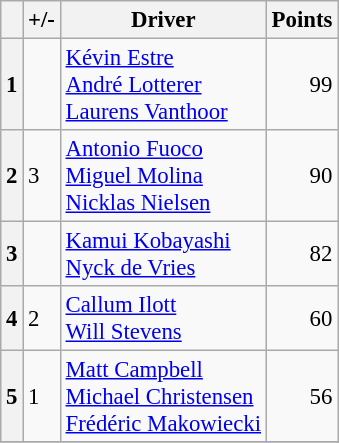<table class="wikitable" style="font-size:95%;">
<tr>
<th scope="col"></th>
<th scope="col">+/-</th>
<th scope="col">Driver</th>
<th scope="col">Points</th>
</tr>
<tr>
<th align="center">1</th>
<td align="left"></td>
<td> <a href='#'>Kévin Estre</a><br> <a href='#'>André Lotterer</a><br> <a href='#'>Laurens Vanthoor</a></td>
<td align="right">99</td>
</tr>
<tr>
<th align="center">2</th>
<td align="left"> 3</td>
<td> <a href='#'>Antonio Fuoco</a><br> <a href='#'>Miguel Molina</a><br> <a href='#'>Nicklas Nielsen</a></td>
<td align="right">90</td>
</tr>
<tr>
<th align="center">3</th>
<td align="left"></td>
<td> <a href='#'>Kamui Kobayashi</a><br> <a href='#'>Nyck de Vries</a></td>
<td align="right">82</td>
</tr>
<tr>
<th align="center">4</th>
<td align="left"> 2</td>
<td> <a href='#'>Callum Ilott</a><br> <a href='#'>Will Stevens</a></td>
<td align="right">60</td>
</tr>
<tr>
<th align="center">5</th>
<td align="left"> 1</td>
<td> <a href='#'>Matt Campbell</a><br> <a href='#'>Michael Christensen</a><br> <a href='#'>Frédéric Makowiecki</a></td>
<td align="right">56</td>
</tr>
<tr>
</tr>
</table>
